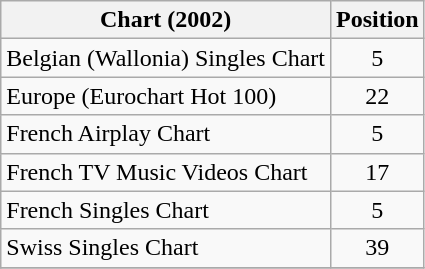<table class="wikitable sortable">
<tr>
<th>Chart (2002)</th>
<th>Position</th>
</tr>
<tr>
<td>Belgian (Wallonia) Singles Chart</td>
<td align="center">5</td>
</tr>
<tr>
<td align="left">Europe (Eurochart Hot 100)</td>
<td align="center">22</td>
</tr>
<tr>
<td>French Airplay Chart</td>
<td align="center">5</td>
</tr>
<tr>
<td>French TV Music Videos Chart</td>
<td align="center">17</td>
</tr>
<tr>
<td>French Singles Chart</td>
<td align="center">5</td>
</tr>
<tr>
<td>Swiss Singles Chart</td>
<td align="center">39</td>
</tr>
<tr>
</tr>
</table>
